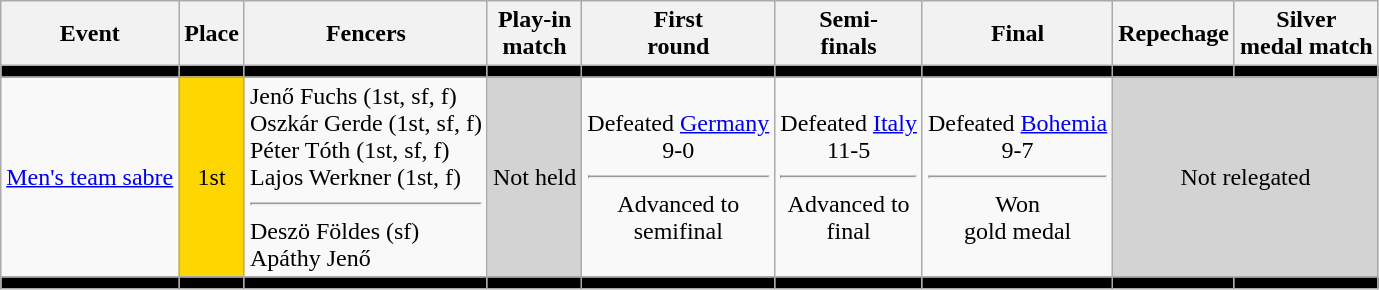<table class=wikitable>
<tr>
<th>Event</th>
<th>Place</th>
<th>Fencers</th>
<th>Play-in <br> match</th>
<th>First <br> round</th>
<th>Semi-<br>finals</th>
<th>Final</th>
<th>Repechage</th>
<th>Silver <br> medal match</th>
</tr>
<tr bgcolor=black>
<td></td>
<td></td>
<td></td>
<td></td>
<td></td>
<td></td>
<td></td>
<td></td>
<td></td>
</tr>
<tr align=center>
<td align=left><a href='#'>Men's team sabre</a></td>
<td bgcolor=gold>1st</td>
<td align=left>Jenő Fuchs (1st, sf, f) <br> Oszkár Gerde (1st, sf, f) <br> Péter Tóth (1st, sf, f) <br> Lajos Werkner (1st, f) <hr> Deszö Földes (sf) <br> Apáthy Jenő</td>
<td bgcolor=lightgray>Not held</td>
<td>Defeated <a href='#'>Germany</a> <br> 9-0 <hr> Advanced to <br> semifinal</td>
<td>Defeated <a href='#'>Italy</a> <br> 11-5 <hr> Advanced to <br> final</td>
<td>Defeated <a href='#'>Bohemia</a> <br> 9-7 <hr> Won <br> gold medal</td>
<td colspan=2 bgcolor=lightgray>Not relegated</td>
</tr>
<tr bgcolor=black>
<td></td>
<td></td>
<td></td>
<td></td>
<td></td>
<td></td>
<td></td>
<td></td>
<td></td>
</tr>
</table>
